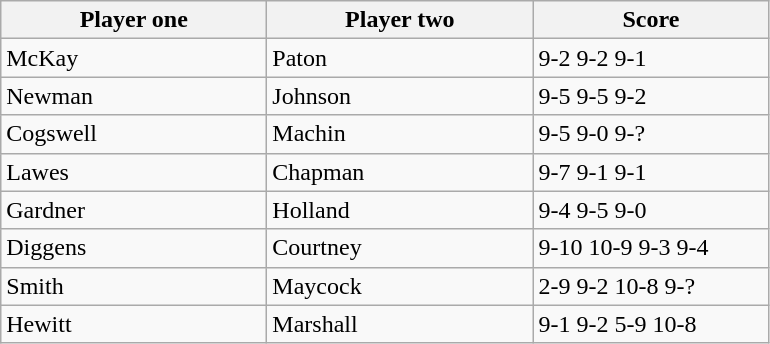<table class="wikitable">
<tr>
<th width=170>Player one</th>
<th width=170>Player two</th>
<th width=150>Score</th>
</tr>
<tr>
<td> McKay</td>
<td> Paton</td>
<td>9-2 9-2 9-1</td>
</tr>
<tr>
<td> Newman</td>
<td> Johnson</td>
<td>9-5 9-5 9-2</td>
</tr>
<tr>
<td> Cogswell</td>
<td> Machin</td>
<td>9-5 9-0 9-?</td>
</tr>
<tr>
<td> Lawes</td>
<td> Chapman</td>
<td>9-7 9-1 9-1</td>
</tr>
<tr>
<td> Gardner</td>
<td> Holland</td>
<td>9-4 9-5 9-0</td>
</tr>
<tr>
<td> Diggens</td>
<td> Courtney</td>
<td>9-10 10-9 9-3 9-4</td>
</tr>
<tr>
<td> Smith</td>
<td> Maycock</td>
<td>2-9 9-2 10-8 9-?</td>
</tr>
<tr>
<td> Hewitt</td>
<td> Marshall</td>
<td>9-1 9-2 5-9 10-8</td>
</tr>
</table>
